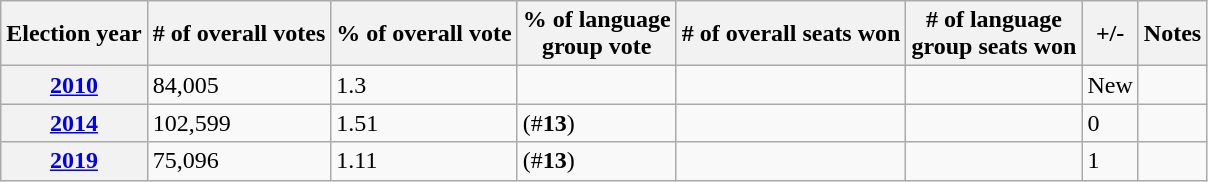<table class=wikitable>
<tr>
<th>Election year</th>
<th># of overall votes</th>
<th>% of overall vote</th>
<th>% of language<br>group vote</th>
<th># of overall seats won</th>
<th># of language<br>group seats won</th>
<th>+/-</th>
<th>Notes</th>
</tr>
<tr>
<th><strong><a href='#'>2010</a></strong></th>
<td>84,005</td>
<td>1.3</td>
<td></td>
<td></td>
<td><small></small></td>
<td>New</td>
<td></td>
</tr>
<tr>
<th><a href='#'>2014</a></th>
<td>102,599</td>
<td>1.51</td>
<td>(#<strong>13</strong>)</td>
<td></td>
<td><small></small></td>
<td> 0</td>
<td></td>
</tr>
<tr>
<th><a href='#'>2019</a></th>
<td>75,096</td>
<td>1.11</td>
<td>(#<strong>13</strong>)</td>
<td></td>
<td><small></small></td>
<td> 1</td>
<td></td>
</tr>
</table>
